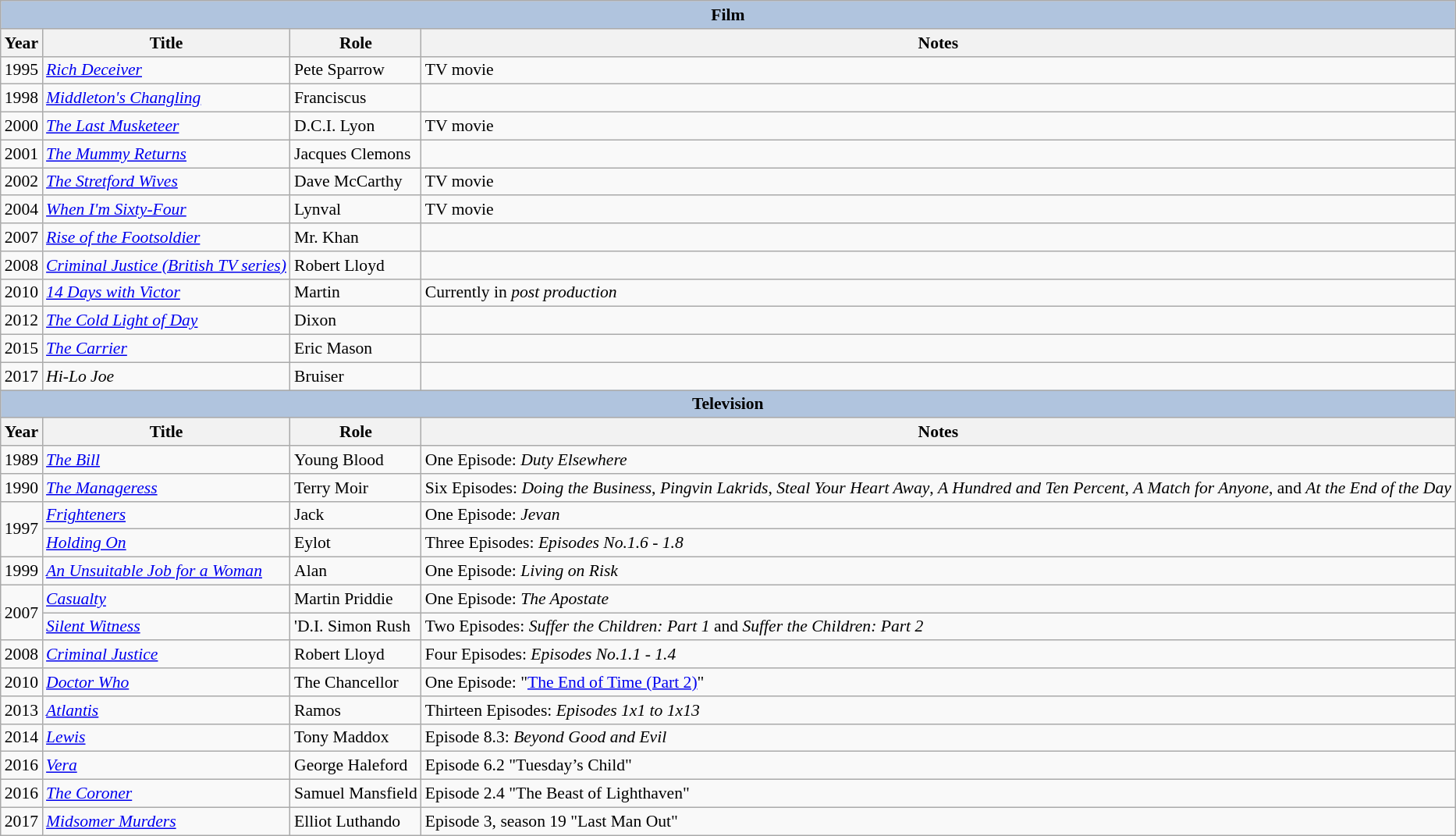<table class="wikitable" style="font-size:90%">
<tr>
<th colspan=4 style="background:lightsteelblue;">Film</th>
</tr>
<tr>
<th>Year</th>
<th>Title</th>
<th>Role</th>
<th>Notes</th>
</tr>
<tr>
<td>1995</td>
<td><em><a href='#'>Rich Deceiver</a></em></td>
<td>Pete Sparrow</td>
<td>TV movie</td>
</tr>
<tr>
<td>1998</td>
<td><em><a href='#'>Middleton's Changling</a></em></td>
<td>Franciscus</td>
<td></td>
</tr>
<tr>
<td>2000</td>
<td><em><a href='#'>The Last Musketeer</a></em></td>
<td>D.C.I. Lyon</td>
<td>TV movie</td>
</tr>
<tr>
<td>2001</td>
<td><em><a href='#'>The Mummy Returns</a></em></td>
<td>Jacques Clemons</td>
<td></td>
</tr>
<tr>
<td>2002</td>
<td><em><a href='#'>The Stretford Wives</a></em></td>
<td>Dave McCarthy</td>
<td>TV movie</td>
</tr>
<tr>
<td>2004</td>
<td><em><a href='#'>When I'm Sixty-Four</a></em></td>
<td>Lynval</td>
<td>TV movie</td>
</tr>
<tr>
<td>2007</td>
<td><em><a href='#'>Rise of the Footsoldier</a></em></td>
<td>Mr. Khan</td>
<td></td>
</tr>
<tr>
<td>2008</td>
<td><em><a href='#'>Criminal Justice (British TV series)</a></em></td>
<td>Robert Lloyd</td>
</tr>
<tr>
<td>2010</td>
<td><em><a href='#'>14 Days with Victor</a></em></td>
<td>Martin</td>
<td>Currently in <em>post production</em></td>
</tr>
<tr>
<td>2012</td>
<td><em><a href='#'>The Cold Light of Day</a></em></td>
<td>Dixon</td>
<td></td>
</tr>
<tr>
<td>2015</td>
<td><em><a href='#'>The Carrier</a></em></td>
<td>Eric Mason</td>
<td></td>
</tr>
<tr>
<td>2017</td>
<td><em>Hi-Lo Joe</em></td>
<td>Bruiser</td>
<td></td>
</tr>
<tr>
<th colspan=4 style="background:lightsteelblue;">Television</th>
</tr>
<tr>
<th>Year</th>
<th>Title</th>
<th>Role</th>
<th>Notes</th>
</tr>
<tr>
<td>1989</td>
<td><em><a href='#'>The Bill</a></em></td>
<td>Young Blood</td>
<td>One Episode: <em>Duty Elsewhere</em></td>
</tr>
<tr>
<td>1990</td>
<td><em><a href='#'>The Manageress</a></em></td>
<td>Terry Moir</td>
<td>Six Episodes: <em>Doing the Business</em>, <em>Pingvin Lakrids</em>, <em>Steal Your Heart Away</em>, <em>A Hundred and Ten Percent</em>, <em>A Match for Anyone</em>, and <em>At the End of the Day</em></td>
</tr>
<tr>
<td rowspan=2>1997</td>
<td><em><a href='#'>Frighteners</a></em></td>
<td>Jack</td>
<td>One Episode: <em>Jevan</em></td>
</tr>
<tr>
<td><em><a href='#'>Holding On</a></em></td>
<td>Eylot</td>
<td>Three Episodes: <em>Episodes No.1.6 - 1.8</em></td>
</tr>
<tr>
<td>1999</td>
<td><em><a href='#'>An Unsuitable Job for a Woman</a></em></td>
<td>Alan</td>
<td>One Episode: <em>Living on Risk</em></td>
</tr>
<tr>
<td rowspan=2>2007</td>
<td><em><a href='#'>Casualty</a></em></td>
<td>Martin Priddie</td>
<td>One Episode: <em>The Apostate</em></td>
</tr>
<tr>
<td><em><a href='#'>Silent Witness</a></em></td>
<td>'D.I. Simon Rush</td>
<td>Two Episodes: <em>Suffer the Children: Part 1</em> and <em>Suffer the Children: Part 2</em></td>
</tr>
<tr>
<td>2008</td>
<td><em><a href='#'>Criminal Justice</a></em></td>
<td>Robert Lloyd</td>
<td>Four Episodes: <em>Episodes No.1.1 - 1.4</em></td>
</tr>
<tr>
<td>2010</td>
<td><em><a href='#'>Doctor Who</a></em></td>
<td>The Chancellor</td>
<td>One Episode: "<a href='#'>The End of Time (Part 2)</a>"</td>
</tr>
<tr>
<td>2013</td>
<td><em><a href='#'>Atlantis</a></em></td>
<td>Ramos</td>
<td>Thirteen Episodes: <em>Episodes 1x1 to 1x13</em></td>
</tr>
<tr>
<td>2014</td>
<td><em><a href='#'>Lewis</a></em></td>
<td>Tony Maddox</td>
<td>Episode 8.3: <em>Beyond Good and Evil</em></td>
</tr>
<tr>
<td>2016</td>
<td><em><a href='#'>Vera</a></em></td>
<td>George Haleford</td>
<td>Episode 6.2 "Tuesday’s Child"</td>
</tr>
<tr>
<td>2016</td>
<td><em><a href='#'>The Coroner</a></em></td>
<td>Samuel Mansfield</td>
<td>Episode 2.4 "The Beast of Lighthaven"</td>
</tr>
<tr>
<td>2017</td>
<td><em><a href='#'>Midsomer Murders</a></em></td>
<td>Elliot Luthando</td>
<td>Episode 3, season 19 "Last Man Out"</td>
</tr>
</table>
